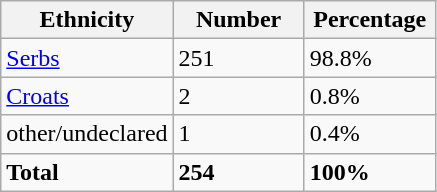<table class="wikitable">
<tr>
<th width="100px">Ethnicity</th>
<th width="80px">Number</th>
<th width="80px">Percentage</th>
</tr>
<tr>
<td><a href='#'>Serbs</a></td>
<td>251</td>
<td>98.8%</td>
</tr>
<tr>
<td><a href='#'>Croats</a></td>
<td>2</td>
<td>0.8%</td>
</tr>
<tr>
<td>other/undeclared</td>
<td>1</td>
<td>0.4%</td>
</tr>
<tr>
<td><strong>Total</strong></td>
<td><strong>254</strong></td>
<td><strong>100%</strong></td>
</tr>
</table>
